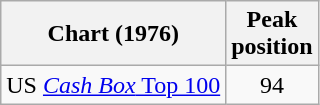<table class="wikitable">
<tr>
<th>Chart (1976)</th>
<th>Peak<br>position</th>
</tr>
<tr>
<td>US <a href='#'><em>Cash Box</em> Top 100</a></td>
<td align="center">94</td>
</tr>
</table>
